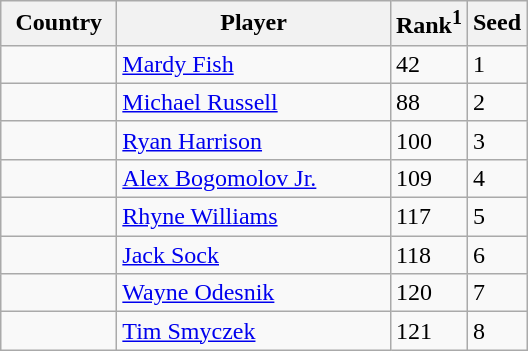<table class="sortable wikitable">
<tr>
<th width="70">Country</th>
<th width="175">Player</th>
<th>Rank<sup>1</sup></th>
<th>Seed</th>
</tr>
<tr>
<td></td>
<td><a href='#'>Mardy Fish</a></td>
<td>42</td>
<td>1</td>
</tr>
<tr>
<td></td>
<td><a href='#'>Michael Russell</a></td>
<td>88</td>
<td>2</td>
</tr>
<tr>
<td></td>
<td><a href='#'>Ryan Harrison</a></td>
<td>100</td>
<td>3</td>
</tr>
<tr>
<td></td>
<td><a href='#'>Alex Bogomolov Jr.</a></td>
<td>109</td>
<td>4</td>
</tr>
<tr>
<td></td>
<td><a href='#'>Rhyne Williams</a></td>
<td>117</td>
<td>5</td>
</tr>
<tr>
<td></td>
<td><a href='#'>Jack Sock</a></td>
<td>118</td>
<td>6</td>
</tr>
<tr>
<td></td>
<td><a href='#'>Wayne Odesnik</a></td>
<td>120</td>
<td>7</td>
</tr>
<tr>
<td></td>
<td><a href='#'>Tim Smyczek</a></td>
<td>121</td>
<td>8</td>
</tr>
</table>
